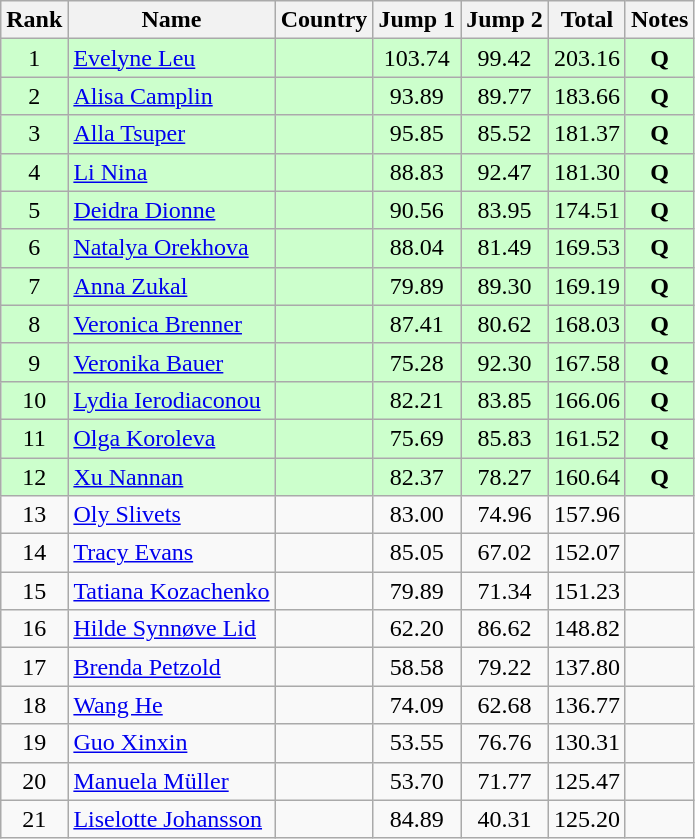<table class="wikitable sortable" style="text-align:center">
<tr>
<th>Rank</th>
<th>Name</th>
<th>Country</th>
<th>Jump 1</th>
<th>Jump 2</th>
<th>Total</th>
<th>Notes</th>
</tr>
<tr bgcolor="#ccffcc">
<td>1</td>
<td align=left><a href='#'>Evelyne Leu</a></td>
<td align=left></td>
<td>103.74</td>
<td>99.42</td>
<td>203.16</td>
<td><strong>Q</strong></td>
</tr>
<tr bgcolor="#ccffcc">
<td>2</td>
<td align=left><a href='#'>Alisa Camplin</a></td>
<td align=left></td>
<td>93.89</td>
<td>89.77</td>
<td>183.66</td>
<td><strong>Q</strong></td>
</tr>
<tr bgcolor="#ccffcc">
<td>3</td>
<td align=left><a href='#'>Alla Tsuper</a></td>
<td align=left></td>
<td>95.85</td>
<td>85.52</td>
<td>181.37</td>
<td><strong>Q</strong></td>
</tr>
<tr bgcolor="#ccffcc">
<td>4</td>
<td align=left><a href='#'>Li Nina</a></td>
<td align=left></td>
<td>88.83</td>
<td>92.47</td>
<td>181.30</td>
<td><strong>Q</strong></td>
</tr>
<tr bgcolor="#ccffcc">
<td>5</td>
<td align=left><a href='#'>Deidra Dionne</a></td>
<td align=left></td>
<td>90.56</td>
<td>83.95</td>
<td>174.51</td>
<td><strong>Q</strong></td>
</tr>
<tr bgcolor="#ccffcc">
<td>6</td>
<td align=left><a href='#'>Natalya Orekhova</a></td>
<td align=left></td>
<td>88.04</td>
<td>81.49</td>
<td>169.53</td>
<td><strong>Q</strong></td>
</tr>
<tr bgcolor="#ccffcc">
<td>7</td>
<td align=left><a href='#'>Anna Zukal</a></td>
<td align=left></td>
<td>79.89</td>
<td>89.30</td>
<td>169.19</td>
<td><strong>Q</strong></td>
</tr>
<tr bgcolor="#ccffcc">
<td>8</td>
<td align=left><a href='#'>Veronica Brenner</a></td>
<td align=left></td>
<td>87.41</td>
<td>80.62</td>
<td>168.03</td>
<td><strong>Q</strong></td>
</tr>
<tr bgcolor="#ccffcc">
<td>9</td>
<td align=left><a href='#'>Veronika Bauer</a></td>
<td align=left></td>
<td>75.28</td>
<td>92.30</td>
<td>167.58</td>
<td><strong>Q</strong></td>
</tr>
<tr bgcolor="#ccffcc">
<td>10</td>
<td align=left><a href='#'>Lydia Ierodiaconou</a></td>
<td align=left></td>
<td>82.21</td>
<td>83.85</td>
<td>166.06</td>
<td><strong>Q</strong></td>
</tr>
<tr bgcolor="#ccffcc">
<td>11</td>
<td align=left><a href='#'>Olga Koroleva</a></td>
<td align=left></td>
<td>75.69</td>
<td>85.83</td>
<td>161.52</td>
<td><strong>Q</strong></td>
</tr>
<tr bgcolor="#ccffcc">
<td>12</td>
<td align=left><a href='#'>Xu Nannan</a></td>
<td align=left></td>
<td>82.37</td>
<td>78.27</td>
<td>160.64</td>
<td><strong>Q</strong></td>
</tr>
<tr>
<td>13</td>
<td align=left><a href='#'>Oly Slivets</a></td>
<td align=left></td>
<td>83.00</td>
<td>74.96</td>
<td>157.96</td>
<td></td>
</tr>
<tr>
<td>14</td>
<td align=left><a href='#'>Tracy Evans</a></td>
<td align=left></td>
<td>85.05</td>
<td>67.02</td>
<td>152.07</td>
<td></td>
</tr>
<tr>
<td>15</td>
<td align=left><a href='#'>Tatiana Kozachenko</a></td>
<td align=left></td>
<td>79.89</td>
<td>71.34</td>
<td>151.23</td>
<td></td>
</tr>
<tr>
<td>16</td>
<td align=left><a href='#'>Hilde Synnøve Lid</a></td>
<td align=left></td>
<td>62.20</td>
<td>86.62</td>
<td>148.82</td>
<td></td>
</tr>
<tr>
<td>17</td>
<td align=left><a href='#'>Brenda Petzold</a></td>
<td align=left></td>
<td>58.58</td>
<td>79.22</td>
<td>137.80</td>
<td></td>
</tr>
<tr>
<td>18</td>
<td align=left><a href='#'>Wang He</a></td>
<td align=left></td>
<td>74.09</td>
<td>62.68</td>
<td>136.77</td>
<td></td>
</tr>
<tr>
<td>19</td>
<td align=left><a href='#'>Guo Xinxin</a></td>
<td align=left></td>
<td>53.55</td>
<td>76.76</td>
<td>130.31</td>
<td></td>
</tr>
<tr>
<td>20</td>
<td align=left><a href='#'>Manuela Müller</a></td>
<td align=left></td>
<td>53.70</td>
<td>71.77</td>
<td>125.47</td>
<td></td>
</tr>
<tr>
<td>21</td>
<td align=left><a href='#'>Liselotte Johansson</a></td>
<td align=left></td>
<td>84.89</td>
<td>40.31</td>
<td>125.20</td>
<td></td>
</tr>
</table>
